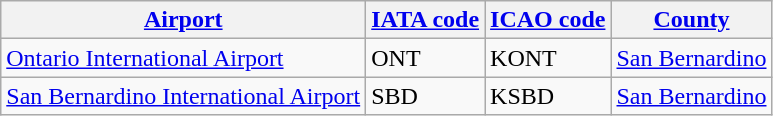<table class="wikitable">
<tr>
<th valign=bottom><a href='#'>Airport</a></th>
<th valign=bottom><a href='#'>IATA code</a></th>
<th valign=bottom><a href='#'>ICAO code</a></th>
<th valign=bottom><a href='#'>County</a></th>
</tr>
<tr>
<td><a href='#'>Ontario International Airport</a></td>
<td>ONT</td>
<td>KONT</td>
<td><a href='#'>San Bernardino</a></td>
</tr>
<tr>
<td><a href='#'>San Bernardino International Airport</a></td>
<td>SBD</td>
<td>KSBD</td>
<td><a href='#'>San Bernardino</a></td>
</tr>
</table>
